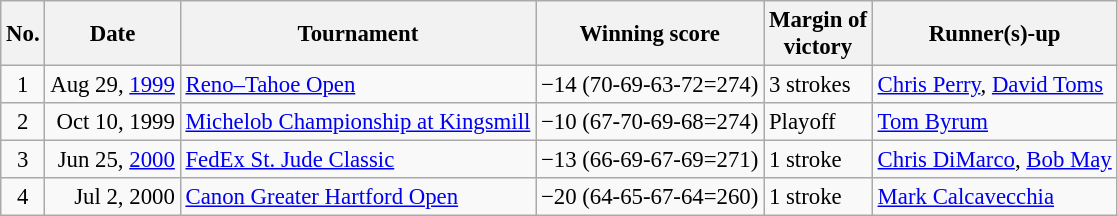<table class="wikitable"  style="font-size:95%;">
<tr>
<th>No.</th>
<th>Date</th>
<th>Tournament</th>
<th>Winning score</th>
<th>Margin of<br>victory</th>
<th>Runner(s)-up</th>
</tr>
<tr>
<td align=center>1</td>
<td align=right>Aug 29, <a href='#'>1999</a></td>
<td><a href='#'>Reno–Tahoe Open</a></td>
<td>−14 (70-69-63-72=274)</td>
<td>3 strokes</td>
<td> <a href='#'>Chris Perry</a>,  <a href='#'>David Toms</a></td>
</tr>
<tr>
<td align=center>2</td>
<td align=right>Oct 10, 1999</td>
<td><a href='#'>Michelob Championship at Kingsmill</a></td>
<td>−10 (67-70-69-68=274)</td>
<td>Playoff</td>
<td> <a href='#'>Tom Byrum</a></td>
</tr>
<tr>
<td align=center>3</td>
<td align=right>Jun 25, <a href='#'>2000</a></td>
<td><a href='#'>FedEx St. Jude Classic</a></td>
<td>−13 (66-69-67-69=271)</td>
<td>1 stroke</td>
<td> <a href='#'>Chris DiMarco</a>,  <a href='#'>Bob May</a></td>
</tr>
<tr>
<td align=center>4</td>
<td align=right>Jul 2, 2000</td>
<td><a href='#'>Canon Greater Hartford Open</a></td>
<td>−20 (64-65-67-64=260)</td>
<td>1 stroke</td>
<td> <a href='#'>Mark Calcavecchia</a></td>
</tr>
</table>
